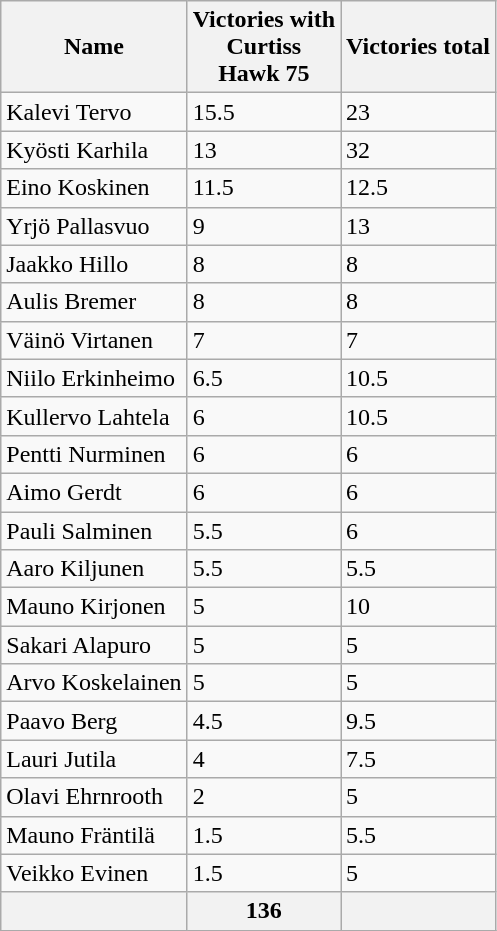<table class="wikitable" border="1">
<tr>
<th>Name</th>
<th>Victories with<br>Curtiss<br>Hawk 75</th>
<th>Victories total</th>
</tr>
<tr>
<td>Kalevi Tervo</td>
<td>15.5</td>
<td>23</td>
</tr>
<tr>
<td>Kyösti Karhila</td>
<td>13</td>
<td>32</td>
</tr>
<tr>
<td>Eino Koskinen</td>
<td>11.5</td>
<td>12.5</td>
</tr>
<tr>
<td>Yrjö Pallasvuo</td>
<td>9</td>
<td>13</td>
</tr>
<tr>
<td>Jaakko Hillo</td>
<td>8</td>
<td>8</td>
</tr>
<tr>
<td>Aulis Bremer</td>
<td>8</td>
<td>8</td>
</tr>
<tr>
<td>Väinö Virtanen</td>
<td>7</td>
<td>7</td>
</tr>
<tr>
<td>Niilo Erkinheimo</td>
<td>6.5</td>
<td>10.5</td>
</tr>
<tr>
<td>Kullervo Lahtela</td>
<td>6</td>
<td>10.5</td>
</tr>
<tr>
<td>Pentti Nurminen</td>
<td>6</td>
<td>6</td>
</tr>
<tr>
<td>Aimo Gerdt</td>
<td>6</td>
<td>6</td>
</tr>
<tr>
<td>Pauli Salminen</td>
<td>5.5</td>
<td>6</td>
</tr>
<tr>
<td>Aaro Kiljunen</td>
<td>5.5</td>
<td>5.5</td>
</tr>
<tr>
<td>Mauno Kirjonen</td>
<td>5</td>
<td>10</td>
</tr>
<tr>
<td>Sakari Alapuro</td>
<td>5</td>
<td>5</td>
</tr>
<tr>
<td>Arvo Koskelainen</td>
<td>5</td>
<td>5</td>
</tr>
<tr>
<td>Paavo Berg</td>
<td>4.5</td>
<td>9.5</td>
</tr>
<tr>
<td>Lauri Jutila</td>
<td>4</td>
<td>7.5</td>
</tr>
<tr>
<td>Olavi Ehrnrooth</td>
<td>2</td>
<td>5</td>
</tr>
<tr>
<td>Mauno Fräntilä</td>
<td>1.5</td>
<td>5.5</td>
</tr>
<tr>
<td>Veikko Evinen</td>
<td>1.5</td>
<td>5</td>
</tr>
<tr>
<th></th>
<th>136</th>
<th></th>
</tr>
<tr>
</tr>
</table>
